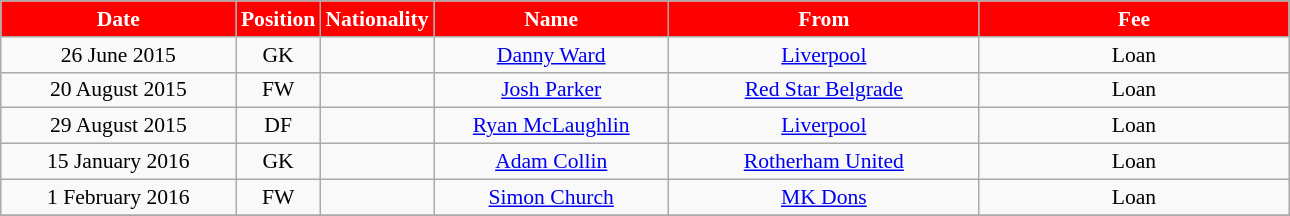<table class="wikitable"  style="text-align:center; font-size:90%; ">
<tr>
<th style="background:#FF0000; color:#FFFFFF; width:150px;">Date</th>
<th style="background:#FF0000; color:#FFFFFF; width:45px;">Position</th>
<th style="background:#FF0000; color:#FFFFFF; width:45px;">Nationality</th>
<th style="background:#FF0000; color:#FFFFFF; width:150px;">Name</th>
<th style="background:#FF0000; color:#FFFFFF; width:200px;">From</th>
<th style="background:#FF0000; color:#FFFFFF; width:200px;">Fee</th>
</tr>
<tr>
<td>26 June 2015</td>
<td>GK</td>
<td></td>
<td><a href='#'>Danny Ward</a></td>
<td> <a href='#'>Liverpool</a></td>
<td>Loan</td>
</tr>
<tr>
<td>20 August 2015</td>
<td>FW</td>
<td></td>
<td><a href='#'>Josh Parker</a></td>
<td> <a href='#'>Red Star Belgrade</a></td>
<td>Loan</td>
</tr>
<tr>
<td>29 August 2015</td>
<td>DF</td>
<td></td>
<td><a href='#'>Ryan McLaughlin</a></td>
<td> <a href='#'>Liverpool</a></td>
<td>Loan</td>
</tr>
<tr>
<td>15 January 2016</td>
<td>GK</td>
<td></td>
<td><a href='#'>Adam Collin</a></td>
<td> <a href='#'>Rotherham United</a></td>
<td>Loan</td>
</tr>
<tr>
<td>1 February 2016</td>
<td>FW</td>
<td></td>
<td><a href='#'>Simon Church</a></td>
<td> <a href='#'>MK Dons</a></td>
<td>Loan</td>
</tr>
<tr>
</tr>
</table>
